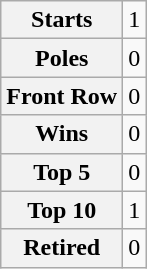<table class="wikitable" style="text-align:center">
<tr>
<th>Starts</th>
<td>1</td>
</tr>
<tr>
<th>Poles</th>
<td>0</td>
</tr>
<tr>
<th>Front Row</th>
<td>0</td>
</tr>
<tr>
<th>Wins</th>
<td>0</td>
</tr>
<tr>
<th>Top 5</th>
<td>0</td>
</tr>
<tr>
<th>Top 10</th>
<td>1</td>
</tr>
<tr>
<th>Retired</th>
<td>0</td>
</tr>
</table>
